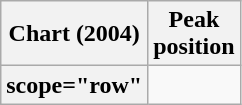<table class="wikitable plainrowheaders sortable">
<tr>
<th scope="col">Chart (2004)</th>
<th scope="col">Peak<br>position</th>
</tr>
<tr>
<th>scope="row" </th>
</tr>
</table>
